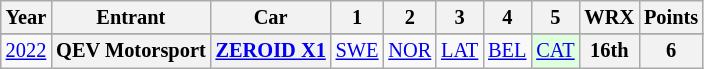<table class="wikitable" border="1" style="text-align:center; font-size:85%;">
<tr valign="top">
<th>Year</th>
<th>Entrant</th>
<th>Car</th>
<th>1</th>
<th>2</th>
<th>3</th>
<th>4</th>
<th>5</th>
<th>WRX</th>
<th>Points</th>
</tr>
<tr>
</tr>
<tr>
<td><a href='#'>2022</a></td>
<th nowrap>QEV Motorsport</th>
<th nowrap><a href='#'>ZEROID X1</a></th>
<td><a href='#'>SWE</a></td>
<td><a href='#'>NOR</a></td>
<td><a href='#'>LAT</a></td>
<td><a href='#'>BEL</a></td>
<td style="background:#DFFFDF;"><a href='#'>CAT</a><br></td>
<th>16th</th>
<th>6</th>
</tr>
</table>
